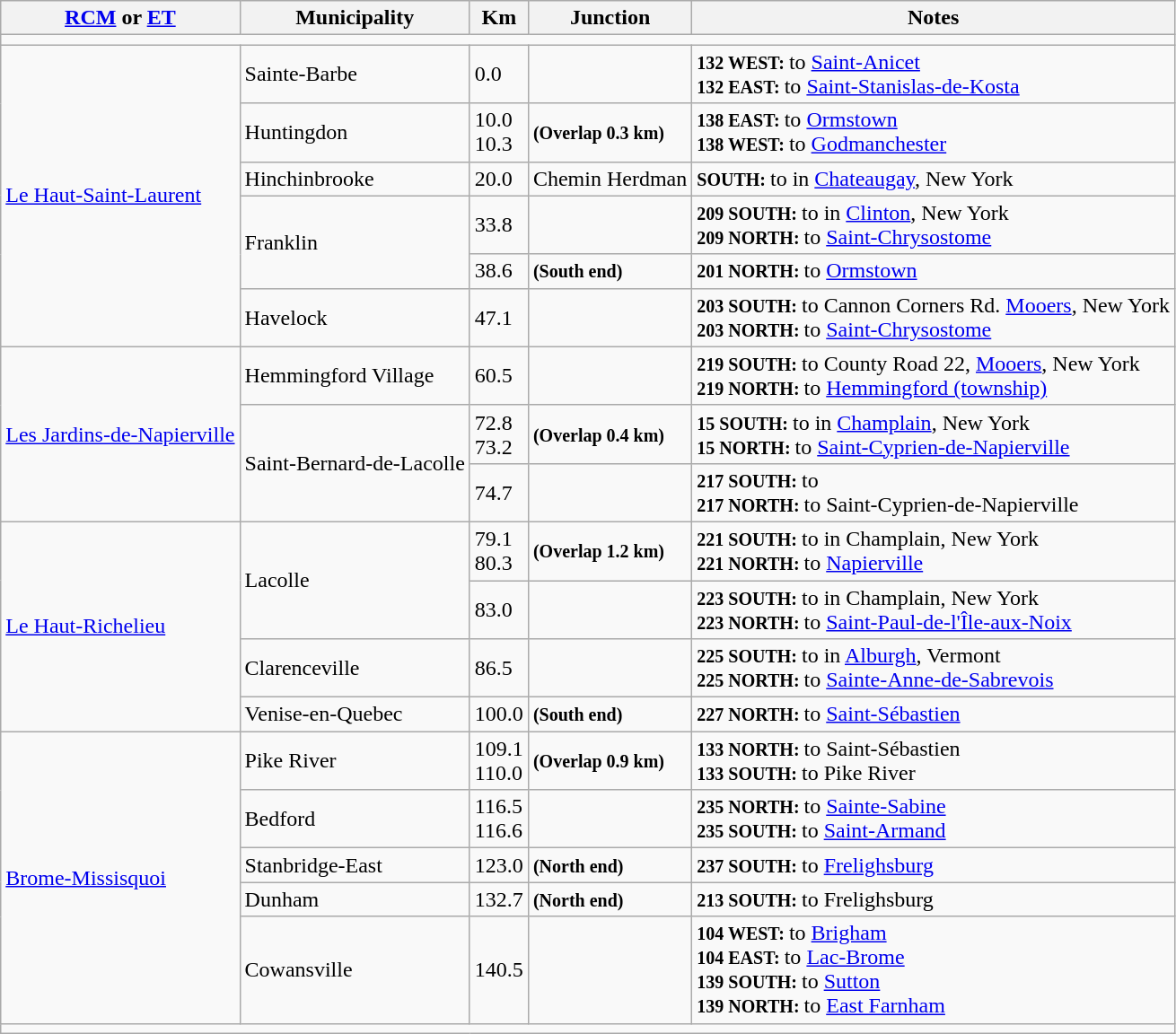<table class=wikitable>
<tr>
<th><a href='#'>RCM</a> or <a href='#'>ET</a></th>
<th>Municipality</th>
<th>Km</th>
<th>Junction</th>
<th>Notes</th>
</tr>
<tr>
<td colspan="5"></td>
</tr>
<tr>
<td rowspan="6"><a href='#'>Le Haut-Saint-Laurent</a></td>
<td>Sainte-Barbe</td>
<td>0.0</td>
<td></td>
<td><small> <strong>132 WEST:</strong> </small> to <a href='#'>Saint-Anicet</a> <br> <small> <strong>132 EAST:</strong> </small> to <a href='#'>Saint-Stanislas-de-Kosta</a></td>
</tr>
<tr>
<td>Huntingdon</td>
<td>10.0 <br> 10.3</td>
<td> <small><strong>(Overlap 0.3 km)</strong></small></td>
<td><small> <strong>138 EAST:</strong> </small> to <a href='#'>Ormstown</a> <br> <small> <strong>138 WEST:</strong> </small> to <a href='#'>Godmanchester</a></td>
</tr>
<tr>
<td>Hinchinbrooke</td>
<td>20.0</td>
<td>Chemin Herdman</td>
<td><small> <strong>SOUTH:</strong> </small> to  in <a href='#'>Chateaugay</a>, New York</td>
</tr>
<tr>
<td rowspan="2">Franklin</td>
<td>33.8</td>
<td></td>
<td><small> <strong>209 SOUTH:</strong> </small> to  in <a href='#'>Clinton</a>, New York <br> <small> <strong>209 NORTH:</strong> </small> to <a href='#'>Saint-Chrysostome</a></td>
</tr>
<tr>
<td>38.6</td>
<td> <small><strong>(South end)</strong></small></td>
<td><small> <strong>201 NORTH:</strong> </small> to <a href='#'>Ormstown</a></td>
</tr>
<tr>
<td>Havelock</td>
<td>47.1</td>
<td></td>
<td><small> <strong>203 SOUTH:</strong> </small> to Cannon Corners Rd. <a href='#'>Mooers</a>, New York <br> <small> <strong>203 NORTH:</strong> </small> to <a href='#'>Saint-Chrysostome</a></td>
</tr>
<tr>
<td rowspan="3"><a href='#'>Les Jardins-de-Napierville</a></td>
<td>Hemmingford Village</td>
<td>60.5</td>
<td></td>
<td><small> <strong>219 SOUTH:</strong> </small> to County Road 22, <a href='#'>Mooers</a>, New York <br> <small> <strong>219 NORTH:</strong> </small> to <a href='#'>Hemmingford (township)</a></td>
</tr>
<tr>
<td rowspan="2">Saint-Bernard-de-Lacolle</td>
<td>72.8 <br> 73.2</td>
<td> <small><strong>(Overlap 0.4 km)</strong></small></td>
<td><small> <strong>15 SOUTH:</strong> </small> to  in <a href='#'>Champlain</a>, New York <br> <small> <strong>15 NORTH:</strong> </small> to <a href='#'>Saint-Cyprien-de-Napierville</a></td>
</tr>
<tr>
<td>74.7</td>
<td></td>
<td><small> <strong>217 SOUTH:</strong> </small> to  <br> <small> <strong>217 NORTH:</strong> </small> to Saint-Cyprien-de-Napierville</td>
</tr>
<tr>
<td rowspan="4"><a href='#'>Le Haut-Richelieu</a></td>
<td rowspan="2">Lacolle</td>
<td>79.1 <br> 80.3</td>
<td> <small><strong>(Overlap 1.2 km)</strong></small></td>
<td><small> <strong>221 SOUTH:</strong> </small> to  in Champlain, New York <br> <small> <strong>221 NORTH:</strong> </small> to <a href='#'>Napierville</a></td>
</tr>
<tr>
<td>83.0</td>
<td></td>
<td><small> <strong>223 SOUTH:</strong> </small> to  in Champlain, New York <br> <small> <strong>223 NORTH:</strong> </small> to <a href='#'>Saint-Paul-de-l'Île-aux-Noix</a></td>
</tr>
<tr>
<td>Clarenceville</td>
<td>86.5</td>
<td></td>
<td><small> <strong>225 SOUTH:</strong> </small> to  in <a href='#'>Alburgh</a>, Vermont <br> <small> <strong>225 NORTH:</strong> </small> to <a href='#'>Sainte-Anne-de-Sabrevois</a></td>
</tr>
<tr>
<td>Venise-en-Quebec</td>
<td>100.0</td>
<td> <small><strong>(South end)</strong></small></td>
<td><small> <strong>227 NORTH:</strong> </small> to <a href='#'>Saint-Sébastien</a></td>
</tr>
<tr>
<td rowspan="5"><a href='#'>Brome-Missisquoi</a></td>
<td>Pike River</td>
<td>109.1 <br> 110.0</td>
<td> <small><strong>(Overlap 0.9 km)</strong></small></td>
<td><small> <strong>133 NORTH:</strong> </small> to Saint-Sébastien <br> <small> <strong>133 SOUTH:</strong> </small> to Pike River</td>
</tr>
<tr>
<td>Bedford</td>
<td>116.5 <br> 116.6</td>
<td></td>
<td><small> <strong>235 NORTH:</strong> </small> to <a href='#'>Sainte-Sabine</a> <br> <small> <strong>235 SOUTH:</strong> </small> to <a href='#'>Saint-Armand</a></td>
</tr>
<tr>
<td>Stanbridge-East</td>
<td>123.0</td>
<td> <small><strong>(North end)</strong></small></td>
<td><small> <strong>237 SOUTH:</strong> </small> to <a href='#'>Frelighsburg</a></td>
</tr>
<tr>
<td>Dunham</td>
<td>132.7</td>
<td> <small><strong>(North end)</strong></small></td>
<td><small> <strong>213 SOUTH:</strong> </small> to Frelighsburg</td>
</tr>
<tr>
<td>Cowansville</td>
<td>140.5</td>
<td> <br> </td>
<td><small> <strong>104 WEST:</strong> </small> to <a href='#'>Brigham</a> <br> <small> <strong>104 EAST:</strong> </small> to <a href='#'>Lac-Brome</a> <br>  <small> <strong>139 SOUTH:</strong> </small> to <a href='#'>Sutton</a> <br> <small> <strong>139 NORTH:</strong> </small> to <a href='#'>East Farnham</a></td>
</tr>
<tr>
<td colspan="5"></td>
</tr>
</table>
